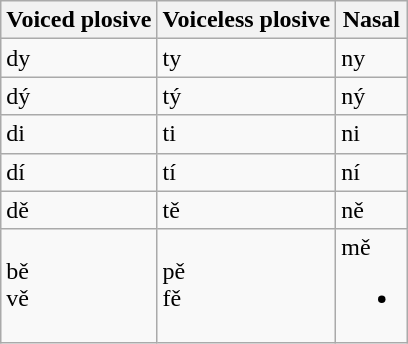<table class="wikitable">
<tr>
<th>Voiced plosive</th>
<th>Voiceless plosive</th>
<th>Nasal</th>
</tr>
<tr>
<td>dy </td>
<td>ty </td>
<td>ny </td>
</tr>
<tr>
<td>dý </td>
<td>tý </td>
<td>ný </td>
</tr>
<tr>
<td>di </td>
<td>ti </td>
<td>ni </td>
</tr>
<tr>
<td>dí </td>
<td>tí </td>
<td>ní </td>
</tr>
<tr>
<td>dě </td>
<td>tě </td>
<td>ně </td>
</tr>
<tr>
<td>bě  <br>vě </td>
<td>pě <br>fě </td>
<td>mě <br><ul><li></li></ul></td>
</tr>
</table>
